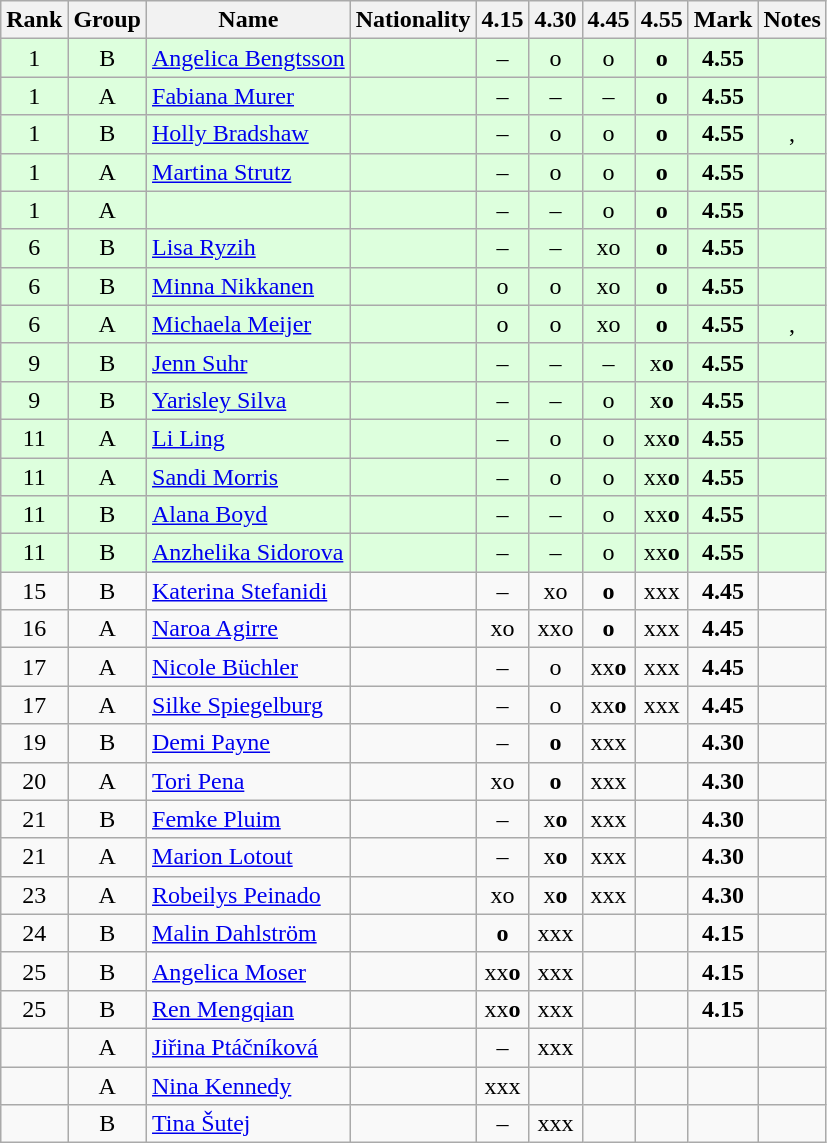<table class="wikitable sortable" style="text-align:center">
<tr>
<th>Rank</th>
<th>Group</th>
<th>Name</th>
<th>Nationality</th>
<th>4.15</th>
<th>4.30</th>
<th>4.45</th>
<th>4.55</th>
<th>Mark</th>
<th>Notes</th>
</tr>
<tr bgcolor=ddffdd>
<td>1</td>
<td>B</td>
<td align=left><a href='#'>Angelica Bengtsson</a></td>
<td align=left></td>
<td>–</td>
<td>o</td>
<td>o</td>
<td><strong>o</strong></td>
<td><strong>4.55</strong></td>
<td></td>
</tr>
<tr bgcolor=ddffdd>
<td>1</td>
<td>A</td>
<td align=left><a href='#'>Fabiana Murer</a></td>
<td align=left></td>
<td>–</td>
<td>–</td>
<td>–</td>
<td><strong>o</strong></td>
<td><strong>4.55</strong></td>
<td></td>
</tr>
<tr bgcolor=ddffdd>
<td>1</td>
<td>B</td>
<td align=left><a href='#'>Holly Bradshaw</a></td>
<td align=left></td>
<td>–</td>
<td>o</td>
<td>o</td>
<td><strong>o</strong></td>
<td><strong>4.55</strong></td>
<td>, </td>
</tr>
<tr bgcolor=ddffdd>
<td>1</td>
<td>A</td>
<td align=left><a href='#'>Martina Strutz</a></td>
<td align=left></td>
<td>–</td>
<td>o</td>
<td>o</td>
<td><strong>o</strong></td>
<td><strong>4.55</strong></td>
<td></td>
</tr>
<tr bgcolor=ddffdd>
<td>1</td>
<td>A</td>
<td align=left></td>
<td align=left></td>
<td>–</td>
<td>–</td>
<td>o</td>
<td><strong>o</strong></td>
<td><strong>4.55</strong></td>
<td></td>
</tr>
<tr bgcolor=ddffdd>
<td>6</td>
<td>B</td>
<td align=left><a href='#'>Lisa Ryzih</a></td>
<td align=left></td>
<td>–</td>
<td>–</td>
<td>xo</td>
<td><strong>o</strong></td>
<td><strong>4.55</strong></td>
<td></td>
</tr>
<tr bgcolor=ddffdd>
<td>6</td>
<td>B</td>
<td align=left><a href='#'>Minna Nikkanen</a></td>
<td align=left></td>
<td>o</td>
<td>o</td>
<td>xo</td>
<td><strong>o</strong></td>
<td><strong>4.55</strong></td>
<td></td>
</tr>
<tr bgcolor=ddffdd>
<td>6</td>
<td>A</td>
<td align=left><a href='#'>Michaela Meijer</a></td>
<td align=left></td>
<td>o</td>
<td>o</td>
<td>xo</td>
<td><strong>o</strong></td>
<td><strong>4.55</strong></td>
<td>, </td>
</tr>
<tr bgcolor=ddffdd>
<td>9</td>
<td>B</td>
<td align=left><a href='#'>Jenn Suhr</a></td>
<td align=left></td>
<td>–</td>
<td>–</td>
<td>–</td>
<td>x<strong>o</strong></td>
<td><strong>4.55</strong></td>
<td></td>
</tr>
<tr bgcolor=ddffdd>
<td>9</td>
<td>B</td>
<td align=left><a href='#'>Yarisley Silva</a></td>
<td align=left></td>
<td>–</td>
<td>–</td>
<td>o</td>
<td>x<strong>o</strong></td>
<td><strong>4.55</strong></td>
<td></td>
</tr>
<tr bgcolor=ddffdd>
<td>11</td>
<td>A</td>
<td align=left><a href='#'>Li Ling</a></td>
<td align=left></td>
<td>–</td>
<td>o</td>
<td>o</td>
<td>xx<strong>o</strong></td>
<td><strong>4.55</strong></td>
<td></td>
</tr>
<tr bgcolor=ddffdd>
<td>11</td>
<td>A</td>
<td align=left><a href='#'>Sandi Morris</a></td>
<td align=left></td>
<td>–</td>
<td>o</td>
<td>o</td>
<td>xx<strong>o</strong></td>
<td><strong>4.55</strong></td>
<td></td>
</tr>
<tr bgcolor=ddffdd>
<td>11</td>
<td>B</td>
<td align=left><a href='#'>Alana Boyd</a></td>
<td align=left></td>
<td>–</td>
<td>–</td>
<td>o</td>
<td>xx<strong>o</strong></td>
<td><strong>4.55</strong></td>
<td></td>
</tr>
<tr bgcolor=ddffdd>
<td>11</td>
<td>B</td>
<td align=left><a href='#'>Anzhelika Sidorova</a></td>
<td align=left></td>
<td>–</td>
<td>–</td>
<td>o</td>
<td>xx<strong>o</strong></td>
<td><strong>4.55</strong></td>
<td></td>
</tr>
<tr>
<td>15</td>
<td>B</td>
<td align=left><a href='#'>Katerina Stefanidi</a></td>
<td align=left></td>
<td>–</td>
<td>xo</td>
<td><strong>o</strong></td>
<td>xxx</td>
<td><strong>4.45</strong></td>
<td></td>
</tr>
<tr>
<td>16</td>
<td>A</td>
<td align=left><a href='#'>Naroa Agirre</a></td>
<td align=left></td>
<td>xo</td>
<td>xxo</td>
<td><strong>o</strong></td>
<td>xxx</td>
<td><strong>4.45</strong></td>
<td></td>
</tr>
<tr>
<td>17</td>
<td>A</td>
<td align=left><a href='#'>Nicole Büchler</a></td>
<td align=left></td>
<td>–</td>
<td>o</td>
<td>xx<strong>o</strong></td>
<td>xxx</td>
<td><strong>4.45</strong></td>
<td></td>
</tr>
<tr>
<td>17</td>
<td>A</td>
<td align=left><a href='#'>Silke Spiegelburg</a></td>
<td align=left></td>
<td>–</td>
<td>o</td>
<td>xx<strong>o</strong></td>
<td>xxx</td>
<td><strong>4.45</strong></td>
<td></td>
</tr>
<tr>
<td>19</td>
<td>B</td>
<td align=left><a href='#'>Demi Payne</a></td>
<td align=left></td>
<td>–</td>
<td><strong>o</strong></td>
<td>xxx</td>
<td></td>
<td><strong>4.30</strong></td>
<td></td>
</tr>
<tr>
<td>20</td>
<td>A</td>
<td align=left><a href='#'>Tori Pena</a></td>
<td align=left></td>
<td>xo</td>
<td><strong>o</strong></td>
<td>xxx</td>
<td></td>
<td><strong>4.30</strong></td>
<td></td>
</tr>
<tr>
<td>21</td>
<td>B</td>
<td align=left><a href='#'>Femke Pluim</a></td>
<td align=left></td>
<td>–</td>
<td>x<strong>o</strong></td>
<td>xxx</td>
<td></td>
<td><strong>4.30</strong></td>
<td></td>
</tr>
<tr>
<td>21</td>
<td>A</td>
<td align=left><a href='#'>Marion Lotout</a></td>
<td align=left></td>
<td>–</td>
<td>x<strong>o</strong></td>
<td>xxx</td>
<td></td>
<td><strong>4.30</strong></td>
<td></td>
</tr>
<tr>
<td>23</td>
<td>A</td>
<td align=left><a href='#'>Robeilys Peinado</a></td>
<td align=left></td>
<td>xo</td>
<td>x<strong>o</strong></td>
<td>xxx</td>
<td></td>
<td><strong>4.30</strong></td>
<td></td>
</tr>
<tr>
<td>24</td>
<td>B</td>
<td align=left><a href='#'>Malin Dahlström</a></td>
<td align=left></td>
<td><strong>o</strong></td>
<td>xxx</td>
<td></td>
<td></td>
<td><strong>4.15</strong></td>
<td></td>
</tr>
<tr>
<td>25</td>
<td>B</td>
<td align=left><a href='#'>Angelica Moser</a></td>
<td align=left></td>
<td>xx<strong>o</strong></td>
<td>xxx</td>
<td></td>
<td></td>
<td><strong>4.15</strong></td>
<td></td>
</tr>
<tr>
<td>25</td>
<td>B</td>
<td align=left><a href='#'>Ren Mengqian</a></td>
<td align=left></td>
<td>xx<strong>o</strong></td>
<td>xxx</td>
<td></td>
<td></td>
<td><strong>4.15</strong></td>
<td></td>
</tr>
<tr>
<td></td>
<td>A</td>
<td align=left><a href='#'>Jiřina Ptáčníková</a></td>
<td align=left></td>
<td>–</td>
<td>xxx</td>
<td></td>
<td></td>
<td><strong></strong></td>
<td></td>
</tr>
<tr>
<td></td>
<td>A</td>
<td align=left><a href='#'>Nina Kennedy</a></td>
<td align=left></td>
<td>xxx</td>
<td></td>
<td></td>
<td></td>
<td><strong></strong></td>
<td></td>
</tr>
<tr>
<td></td>
<td>B</td>
<td align=left><a href='#'>Tina Šutej</a></td>
<td align=left></td>
<td>–</td>
<td>xxx</td>
<td></td>
<td></td>
<td><strong></strong></td>
<td></td>
</tr>
</table>
